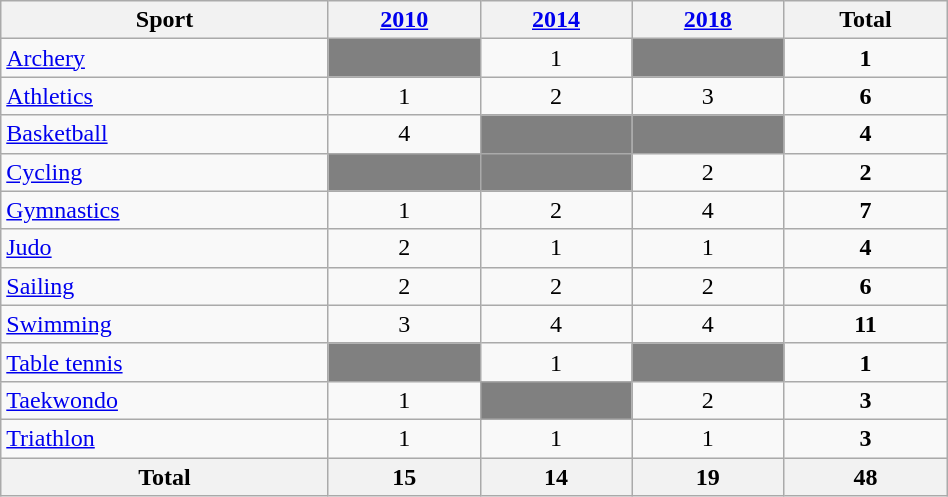<table class="wikitable" width=50%>
<tr>
<th>Sport</th>
<th><a href='#'>2010</a></th>
<th><a href='#'>2014</a></th>
<th><a href='#'>2018</a></th>
<th>Total</th>
</tr>
<tr align="center">
<td align="left"><a href='#'>Archery</a></td>
<td bgcolor=grey></td>
<td>1</td>
<td bgcolor=grey></td>
<td><strong>1</strong></td>
</tr>
<tr align="center">
<td align="left"><a href='#'>Athletics</a></td>
<td>1</td>
<td>2</td>
<td>3</td>
<td><strong>6</strong></td>
</tr>
<tr align="center">
<td align="left"><a href='#'>Basketball</a></td>
<td>4</td>
<td bgcolor=grey></td>
<td bgcolor=grey></td>
<td><strong>4</strong></td>
</tr>
<tr align="center">
<td align="left"><a href='#'>Cycling</a></td>
<td bgcolor=grey></td>
<td bgcolor=grey></td>
<td>2</td>
<td><strong>2</strong></td>
</tr>
<tr align="center">
<td align="left"><a href='#'>Gymnastics</a></td>
<td>1</td>
<td>2</td>
<td>4</td>
<td><strong>7</strong></td>
</tr>
<tr align="center">
<td align="left"><a href='#'>Judo</a></td>
<td>2</td>
<td>1</td>
<td>1</td>
<td><strong>4</strong></td>
</tr>
<tr align="center">
<td align="left"><a href='#'>Sailing</a></td>
<td>2</td>
<td>2</td>
<td>2</td>
<td><strong>6</strong></td>
</tr>
<tr align="center">
<td align="left"><a href='#'>Swimming</a></td>
<td>3</td>
<td>4</td>
<td>4</td>
<td><strong>11</strong></td>
</tr>
<tr align="center">
<td align="left"><a href='#'>Table tennis</a></td>
<td bgcolor=grey></td>
<td>1</td>
<td bgcolor=grey></td>
<td><strong>1</strong></td>
</tr>
<tr align="center">
<td align="left"><a href='#'>Taekwondo</a></td>
<td>1</td>
<td bgcolor=grey></td>
<td>2</td>
<td><strong>3</strong></td>
</tr>
<tr align="center">
<td align="left"><a href='#'>Triathlon</a></td>
<td>1</td>
<td>1</td>
<td>1</td>
<td><strong>3</strong></td>
</tr>
<tr>
<th>Total</th>
<th>15</th>
<th>14</th>
<th>19</th>
<th>48</th>
</tr>
</table>
